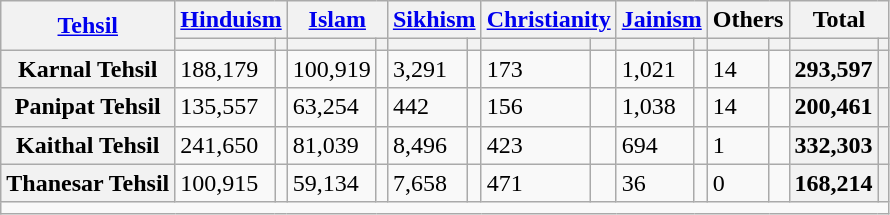<table class="wikitable sortable">
<tr>
<th rowspan="2"><a href='#'>Tehsil</a></th>
<th colspan="2"><a href='#'>Hinduism</a> </th>
<th colspan="2"><a href='#'>Islam</a> </th>
<th colspan="2"><a href='#'>Sikhism</a> </th>
<th colspan="2"><a href='#'>Christianity</a> </th>
<th colspan="2"><a href='#'>Jainism</a> </th>
<th colspan="2">Others</th>
<th colspan="2">Total</th>
</tr>
<tr>
<th><a href='#'></a></th>
<th></th>
<th></th>
<th></th>
<th></th>
<th></th>
<th></th>
<th></th>
<th></th>
<th></th>
<th></th>
<th></th>
<th></th>
<th></th>
</tr>
<tr>
<th>Karnal Tehsil</th>
<td>188,179</td>
<td></td>
<td>100,919</td>
<td></td>
<td>3,291</td>
<td></td>
<td>173</td>
<td></td>
<td>1,021</td>
<td></td>
<td>14</td>
<td></td>
<th>293,597</th>
<th></th>
</tr>
<tr>
<th>Panipat Tehsil</th>
<td>135,557</td>
<td></td>
<td>63,254</td>
<td></td>
<td>442</td>
<td></td>
<td>156</td>
<td></td>
<td>1,038</td>
<td></td>
<td>14</td>
<td></td>
<th>200,461</th>
<th></th>
</tr>
<tr>
<th>Kaithal Tehsil</th>
<td>241,650</td>
<td></td>
<td>81,039</td>
<td></td>
<td>8,496</td>
<td></td>
<td>423</td>
<td></td>
<td>694</td>
<td></td>
<td>1</td>
<td></td>
<th>332,303</th>
<th></th>
</tr>
<tr>
<th>Thanesar Tehsil</th>
<td>100,915</td>
<td></td>
<td>59,134</td>
<td></td>
<td>7,658</td>
<td></td>
<td>471</td>
<td></td>
<td>36</td>
<td></td>
<td>0</td>
<td></td>
<th>168,214</th>
<th></th>
</tr>
<tr class="sortbottom">
<td colspan="15"></td>
</tr>
</table>
